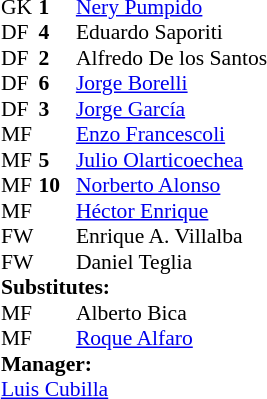<table cellspacing="0" cellpadding="0" style="font-size:90%; margin:0.2em auto;">
<tr>
<th width="25"></th>
<th width="25"></th>
</tr>
<tr>
<td>GK</td>
<td><strong>1</strong></td>
<td> <a href='#'>Nery Pumpido</a></td>
</tr>
<tr>
<td>DF</td>
<td><strong>4</strong></td>
<td> Eduardo Saporiti</td>
</tr>
<tr>
<td>DF</td>
<td><strong>2</strong></td>
<td> Alfredo De los Santos</td>
</tr>
<tr>
<td>DF</td>
<td><strong>6</strong></td>
<td> <a href='#'>Jorge Borelli</a></td>
</tr>
<tr>
<td>DF</td>
<td><strong>3</strong></td>
<td> <a href='#'>Jorge García</a></td>
</tr>
<tr>
<td>MF</td>
<td></td>
<td> <a href='#'>Enzo Francescoli</a></td>
</tr>
<tr>
<td>MF</td>
<td><strong>5</strong></td>
<td> <a href='#'>Julio Olarticoechea</a></td>
</tr>
<tr>
<td>MF</td>
<td><strong>10</strong></td>
<td> <a href='#'>Norberto Alonso</a></td>
</tr>
<tr>
<td>MF</td>
<td></td>
<td> <a href='#'>Héctor Enrique</a></td>
<td></td>
<td></td>
</tr>
<tr>
<td>FW</td>
<td></td>
<td> Enrique A. Villalba</td>
</tr>
<tr>
<td>FW</td>
<td></td>
<td> Daniel Teglia</td>
<td></td>
<td></td>
</tr>
<tr>
<td colspan=3><strong>Substitutes:</strong></td>
</tr>
<tr>
<td>MF</td>
<td></td>
<td> Alberto Bica</td>
<td></td>
<td></td>
<td></td>
</tr>
<tr>
<td>MF</td>
<td></td>
<td> <a href='#'>Roque Alfaro</a></td>
<td></td>
<td></td>
<td></td>
</tr>
<tr>
<td colspan=3><strong>Manager:</strong></td>
</tr>
<tr>
<td colspan=4> <a href='#'>Luis Cubilla</a></td>
</tr>
</table>
